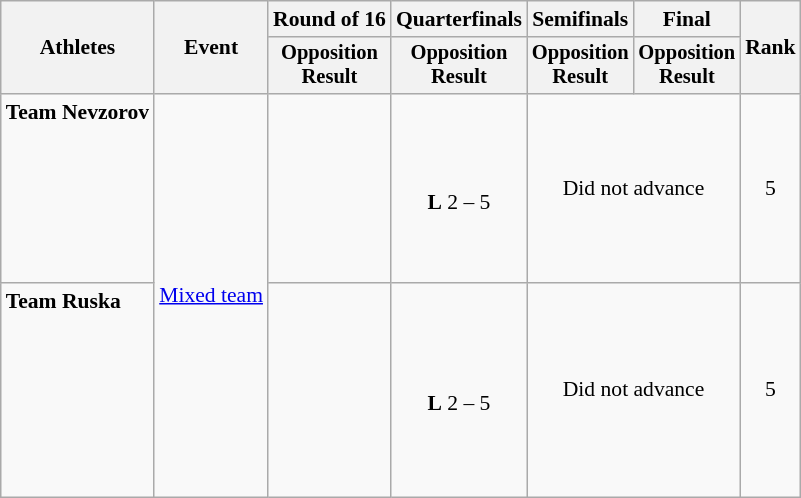<table class="wikitable" style="font-size:90%">
<tr>
<th rowspan="2">Athletes</th>
<th rowspan="2">Event</th>
<th>Round of 16</th>
<th>Quarterfinals</th>
<th>Semifinals</th>
<th>Final</th>
<th rowspan=2>Rank</th>
</tr>
<tr style="font-size:95%">
<th>Opposition<br>Result</th>
<th>Opposition<br>Result</th>
<th>Opposition<br>Result</th>
<th>Opposition<br>Result</th>
</tr>
<tr align=center>
<td align=left><strong>Team Nevzorov</strong><br><br><br><br><br><br><br></td>
<td align=left rowspan=2><a href='#'>Mixed team</a></td>
<td></td>
<td><br><strong>L</strong> 2 – 5</td>
<td colspan=2>Did not advance</td>
<td>5</td>
</tr>
<tr align=center>
<td align=left><strong>Team Ruska</strong><br><br><br><br><br><br><br><br></td>
<td></td>
<td><br><strong>L</strong> 2 – 5</td>
<td colspan=2>Did not advance</td>
<td>5</td>
</tr>
</table>
